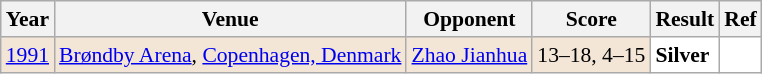<table class="sortable wikitable" style="font-size: 90%;">
<tr>
<th>Year</th>
<th>Venue</th>
<th>Opponent</th>
<th>Score</th>
<th>Result</th>
<th>Ref</th>
</tr>
<tr style="background:#F3E6D7">
<td align="center"><a href='#'>1991</a></td>
<td align="left"><a href='#'>Brøndby Arena</a>, <a href='#'>Copenhagen, Denmark</a></td>
<td align="left"> <a href='#'>Zhao Jianhua</a></td>
<td align="left">13–18, 4–15</td>
<td style="text-align:left; background:white"> <strong>Silver</strong></td>
<td style="text-align:center; background:white"></td>
</tr>
</table>
